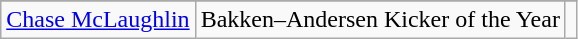<table class="wikitable" style="text-align: center">
<tr align=center>
</tr>
<tr>
<td><a href='#'>Chase McLaughlin</a></td>
<td>Bakken–Andersen Kicker of the Year</td>
<td></td>
</tr>
</table>
